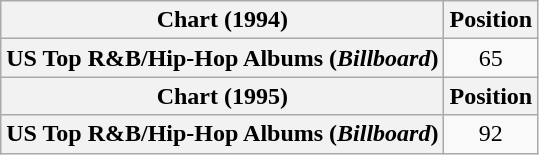<table class="wikitable plainrowheaders" style="text-align:center">
<tr>
<th scope="col">Chart (1994)</th>
<th scope="col">Position</th>
</tr>
<tr>
<th scope="row">US Top R&B/Hip-Hop Albums (<em>Billboard</em>)</th>
<td>65</td>
</tr>
<tr>
<th scope="col">Chart (1995)</th>
<th scope="col">Position</th>
</tr>
<tr>
<th scope="row">US Top R&B/Hip-Hop Albums (<em>Billboard</em>)</th>
<td>92</td>
</tr>
</table>
